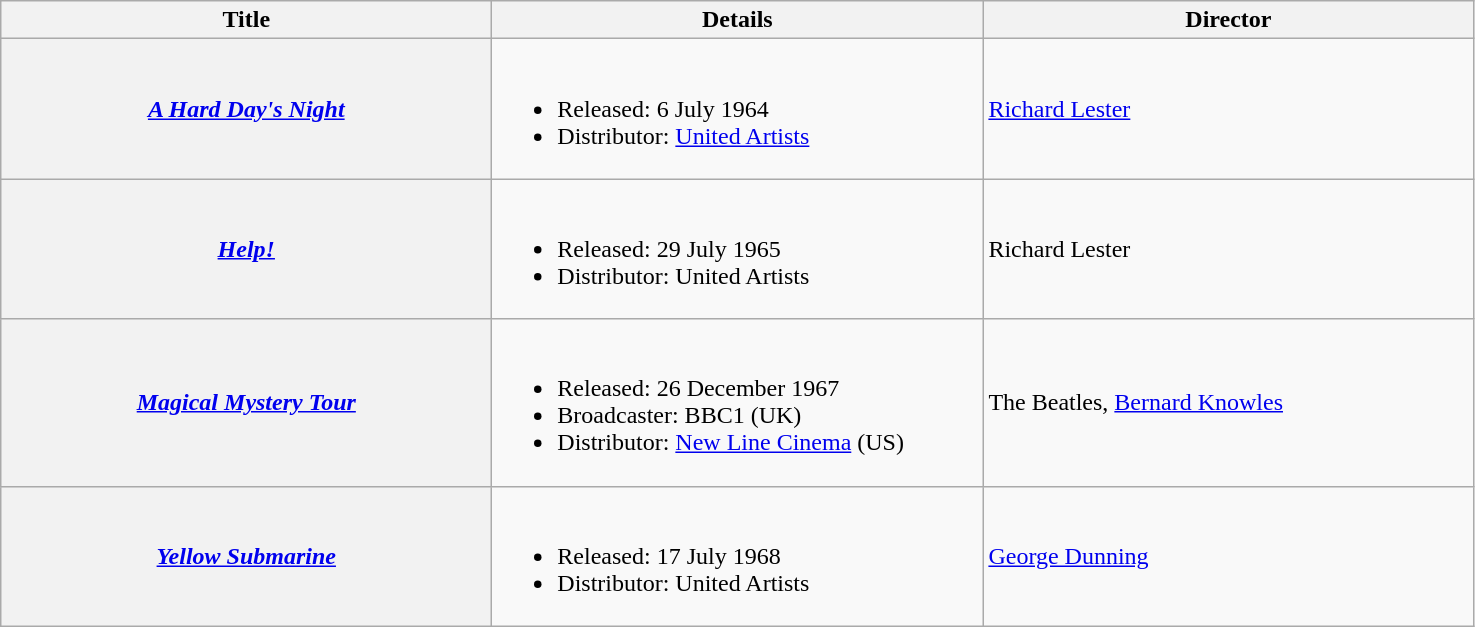<table class="wikitable plainrowheaders">
<tr>
<th scope="col" style="width:20em;">Title</th>
<th scope="col" style="width:20em;">Details</th>
<th scope="col" style="width:20em;">Director</th>
</tr>
<tr>
<th scope="row"><em><a href='#'>A Hard Day's Night</a></em></th>
<td><br><ul><li>Released: 6 July 1964</li><li>Distributor: <a href='#'>United Artists</a></li></ul></td>
<td><a href='#'>Richard Lester</a></td>
</tr>
<tr>
<th scope="row"><em><a href='#'>Help!</a></em></th>
<td><br><ul><li>Released: 29 July 1965</li><li>Distributor: United Artists</li></ul></td>
<td>Richard Lester</td>
</tr>
<tr>
<th scope="row"><em><a href='#'>Magical Mystery Tour</a></em></th>
<td><br><ul><li>Released: 26 December 1967</li><li>Broadcaster: BBC1 <span>(UK)</span></li><li>Distributor: <a href='#'>New Line Cinema</a> <span>(US)</span></li></ul></td>
<td>The Beatles, <a href='#'>Bernard Knowles</a> </td>
</tr>
<tr>
<th scope="row"><em><a href='#'>Yellow Submarine</a></em></th>
<td><br><ul><li>Released: 17 July 1968</li><li>Distributor: United Artists</li></ul></td>
<td><a href='#'>George Dunning</a></td>
</tr>
</table>
